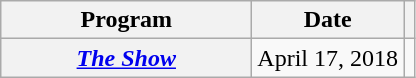<table class="wikitable plainrowheaders">
<tr>
<th scope="col" style="width:10em">Program</th>
<th scope="col">Date</th>
<th scope="col" class="unsortable"></th>
</tr>
<tr>
<th scope="row"><em><a href='#'>The Show</a></em></th>
<td style="text-align:center">April 17, 2018</td>
<td style="text-align:center"></td>
</tr>
</table>
